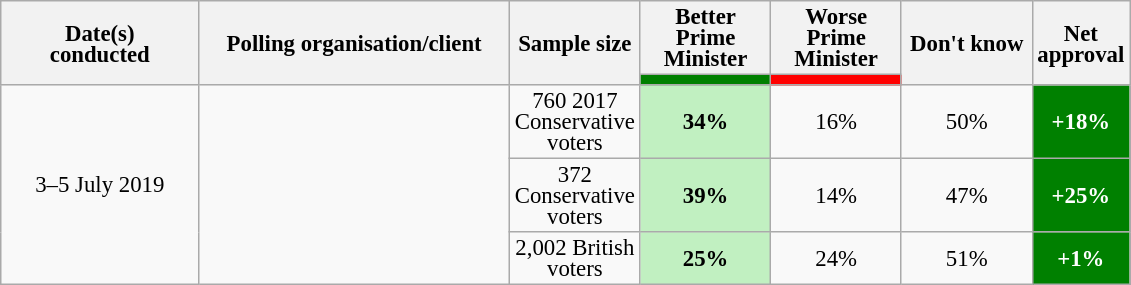<table class="wikitable collapsible sortable" style="text-align:center;font-size:95%;line-height:14px;">
<tr>
<th rowspan="2" style="width:125px;">Date(s)<br>conducted</th>
<th rowspan="2" style="width:200px;">Polling organisation/client</th>
<th rowspan="2" style="width:60px;">Sample size</th>
<th class="unsortable" style="width:80px;">Better Prime Minister</th>
<th class="unsortable" style="width: 80px;">Worse Prime Minister</th>
<th rowspan="2" class="unsortable" style="width:80px;">Don't know</th>
<th rowspan="2" class="unsortable" style="width:20px;">Net approval</th>
</tr>
<tr>
<th class="unsortable" style="background:green;width:60px;"></th>
<th class="unsortable" style="background:red;width:60px;"></th>
</tr>
<tr>
<td rowspan="3">3–5 July 2019</td>
<td rowspan="3"></td>
<td>760 2017 Conservative voters</td>
<td style="background:#C1F0C1"><strong>34%</strong></td>
<td>16%</td>
<td>50%</td>
<td style="background:green;color:white;"><strong>+18%</strong></td>
</tr>
<tr>
<td>372 Conservative voters</td>
<td style="background:#C1F0C1"><strong>39%</strong></td>
<td>14%</td>
<td>47%</td>
<td style="background:green;color:white;"><strong>+25%</strong></td>
</tr>
<tr>
<td>2,002 British voters</td>
<td style="background:#C1F0C1"><strong>25%</strong></td>
<td>24%</td>
<td>51%</td>
<td style="background:green;color:white;"><strong>+1%</strong></td>
</tr>
</table>
